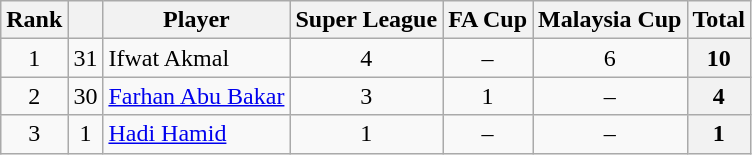<table class="wikitable" style="text-align: center;">
<tr>
<th>Rank</th>
<th></th>
<th>Player</th>
<th>Super League</th>
<th>FA Cup</th>
<th>Malaysia Cup</th>
<th>Total</th>
</tr>
<tr>
<td>1</td>
<td>31</td>
<td align=left> Ifwat Akmal</td>
<td>4</td>
<td>–</td>
<td>6</td>
<th>10</th>
</tr>
<tr>
<td>2</td>
<td>30</td>
<td align=left> <a href='#'>Farhan Abu Bakar</a></td>
<td>3</td>
<td>1</td>
<td>–</td>
<th>4</th>
</tr>
<tr>
<td>3</td>
<td>1</td>
<td align=left> <a href='#'>Hadi Hamid</a></td>
<td>1</td>
<td>–</td>
<td>–</td>
<th>1</th>
</tr>
</table>
